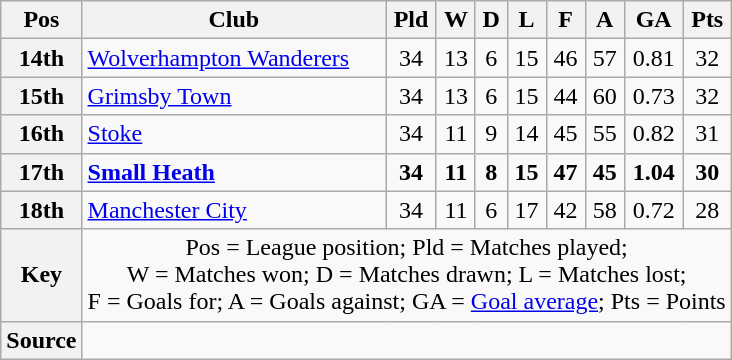<table class="wikitable" style="text-align:center">
<tr>
<th scope="col">Pos</th>
<th scope="col">Club</th>
<th scope="col">Pld</th>
<th scope="col">W</th>
<th scope="col">D</th>
<th scope="col">L</th>
<th scope="col">F</th>
<th scope="col">A</th>
<th scope="col">GA</th>
<th scope="col">Pts</th>
</tr>
<tr>
<th scope="row">14th</th>
<td align="left"><a href='#'>Wolverhampton Wanderers</a></td>
<td>34</td>
<td>13</td>
<td>6</td>
<td>15</td>
<td>46</td>
<td>57</td>
<td>0.81</td>
<td>32</td>
</tr>
<tr>
<th scope="row">15th</th>
<td align="left"><a href='#'>Grimsby Town</a></td>
<td>34</td>
<td>13</td>
<td>6</td>
<td>15</td>
<td>44</td>
<td>60</td>
<td>0.73</td>
<td>32</td>
</tr>
<tr>
<th scope="row">16th</th>
<td align="left"><a href='#'>Stoke</a></td>
<td>34</td>
<td>11</td>
<td>9</td>
<td>14</td>
<td>45</td>
<td>55</td>
<td>0.82</td>
<td>31</td>
</tr>
<tr style="font-weight:bold">
<th scope="row">17th</th>
<td align="left"><a href='#'>Small Heath</a></td>
<td>34</td>
<td>11</td>
<td>8</td>
<td>15</td>
<td>47</td>
<td>45</td>
<td>1.04</td>
<td>30</td>
</tr>
<tr>
<th scope="row">18th</th>
<td align="left"><a href='#'>Manchester City</a></td>
<td>34</td>
<td>11</td>
<td>6</td>
<td>17</td>
<td>42</td>
<td>58</td>
<td>0.72</td>
<td>28</td>
</tr>
<tr>
<th scope="row">Key</th>
<td colspan="9">Pos = League position; Pld = Matches played;<br>W = Matches won; D = Matches drawn; L = Matches lost;<br>F = Goals for; A = Goals against; GA = <a href='#'>Goal average</a>; Pts = Points</td>
</tr>
<tr>
<th scope="row">Source</th>
<td colspan="9"></td>
</tr>
</table>
